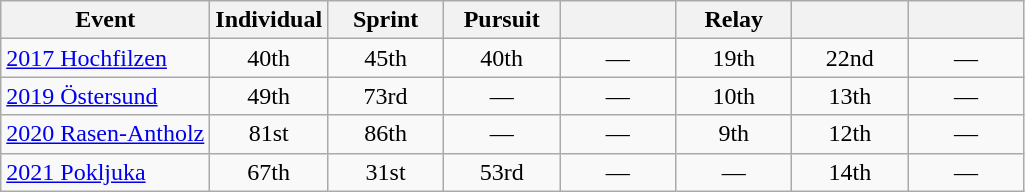<table class="wikitable" style="text-align: center;">
<tr ">
<th>Event</th>
<th style="width:70px;">Individual</th>
<th style="width:70px;">Sprint</th>
<th style="width:70px;">Pursuit</th>
<th style="width:70px;"></th>
<th style="width:70px;">Relay</th>
<th style="width:70px;"></th>
<th style="width:70px;"></th>
</tr>
<tr>
<td align=left> <a href='#'>2017 Hochfilzen</a></td>
<td>40th</td>
<td>45th</td>
<td>40th</td>
<td>—</td>
<td>19th</td>
<td>22nd</td>
<td>—</td>
</tr>
<tr>
<td align=left> <a href='#'>2019 Östersund</a></td>
<td>49th</td>
<td>73rd</td>
<td>—</td>
<td>—</td>
<td>10th</td>
<td>13th</td>
<td>—</td>
</tr>
<tr>
<td align=left> <a href='#'>2020 Rasen-Antholz</a></td>
<td>81st</td>
<td>86th</td>
<td>—</td>
<td>—</td>
<td>9th</td>
<td>12th</td>
<td>—</td>
</tr>
<tr>
<td align="left"> <a href='#'>2021 Pokljuka</a></td>
<td>67th</td>
<td>31st</td>
<td>53rd</td>
<td>—</td>
<td>—</td>
<td>14th</td>
<td>—</td>
</tr>
</table>
